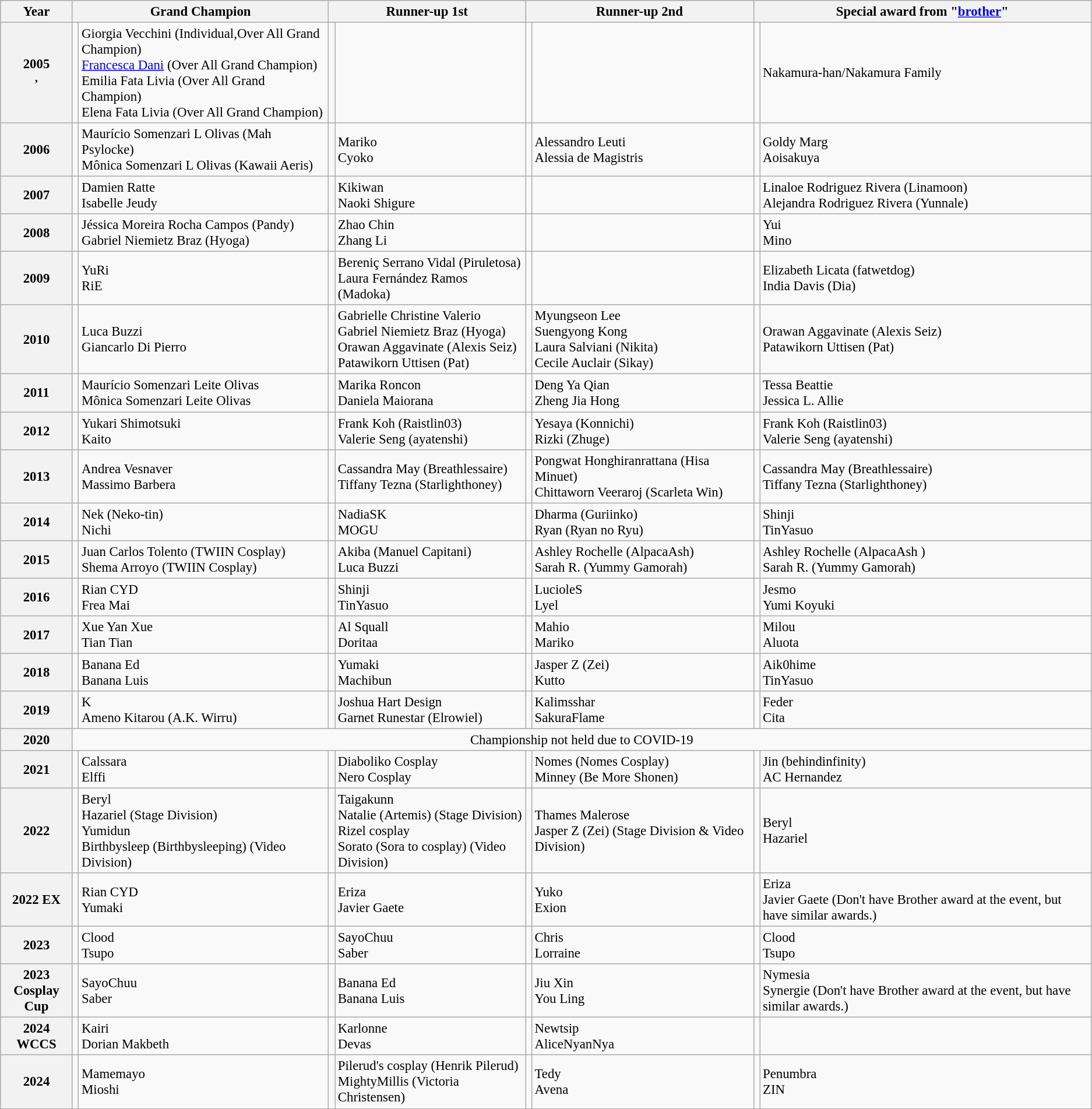<table class="wikitable" style="font-size: 95%;">
<tr>
<th>Year</th>
<th colspan="2">Grand Champion</th>
<th colspan="2">Runner-up 1st</th>
<th colspan="2">Runner-up 2nd</th>
<th colspan="2">Special award from "<a href='#'>brother</a>"</th>
</tr>
<tr>
<th>2005<br><sup>,</sup></th>
<td style="text-align:center;"></td>
<td>Giorgia Vecchini (Individual,Over All Grand Champion)<br><a href='#'>Francesca Dani</a> (Over All Grand Champion)<br>Emilia Fata Livia (Over All Grand Champion)<br>Elena Fata Livia (Over All Grand Champion)</td>
<td></td>
<td></td>
<td></td>
<td></td>
<td style="text-align:center;"></td>
<td>Nakamura-han/Nakamura Family</td>
</tr>
<tr>
<th>2006<br></th>
<td style="text-align:center;"></td>
<td>Maurício Somenzari L Olivas (Mah Psylocke)<br>Mônica Somenzari L Olivas (Kawaii Aeris)</td>
<td style="text-align:center;"></td>
<td>Mariko<br>Cyoko</td>
<td style="text-align:center;"></td>
<td>Alessandro Leuti<br>Alessia de Magistris</td>
<td style="text-align:center;"></td>
<td>Goldy Marg<br>Aoisakuya</td>
</tr>
<tr>
<th>2007</th>
<td style="text-align:center;"></td>
<td>Damien Ratte<br>Isabelle Jeudy</td>
<td style="text-align:center;"></td>
<td>Kikiwan<br>Naoki Shigure</td>
<td></td>
<td></td>
<td style="text-align:center;"></td>
<td>Linaloe Rodriguez Rivera (Linamoon)<br>Alejandra Rodriguez Rivera (Yunnale)</td>
</tr>
<tr>
<th>2008</th>
<td style="text-align:center;"></td>
<td>Jéssica Moreira Rocha Campos (Pandy)<br>Gabriel Niemietz Braz (Hyoga)</td>
<td style="text-align:center;"></td>
<td>Zhao Chin<br>Zhang Li</td>
<td></td>
<td></td>
<td style="text-align:center;"></td>
<td>Yui<br>Mino</td>
</tr>
<tr>
<th>2009</th>
<td style="text-align:center;"></td>
<td>YuRi<br>RiE</td>
<td style="text-align:center;"></td>
<td>Bereniç Serrano Vidal (Piruletosa)<br>Laura Fernández Ramos (Madoka)</td>
<td></td>
<td></td>
<td style="text-align:center;"></td>
<td>Elizabeth Licata (fatwetdog)<br>India Davis (Dia)</td>
</tr>
<tr>
<th>2010</th>
<td style="text-align:center;"></td>
<td>Luca Buzzi<br>Giancarlo Di Pierro</td>
<td style="text-align:center;"><br><br></td>
<td>Gabrielle Christine Valerio<br>Gabriel Niemietz Braz (Hyoga)<br>Orawan Aggavinate (Alexis Seiz)<br>Patawikorn Uttisen (Pat)</td>
<td style="text-align:center;"><br><br></td>
<td>Myungseon Lee<br>Suengyong Kong<br>Laura Salviani (Nikita) <br>Cecile Auclair (Sikay)</td>
<td style="text-align:center;"></td>
<td>Orawan Aggavinate (Alexis Seiz)<br>Patawikorn Uttisen (Pat)</td>
</tr>
<tr>
<th>2011</th>
<td style="text-align:center;"></td>
<td>Maurício Somenzari Leite Olivas<br>Mônica Somenzari Leite Olivas</td>
<td style="text-align:center;"></td>
<td>Marika Roncon<br>Daniela Maiorana</td>
<td style="text-align:center;"></td>
<td>Deng Ya Qian<br>Zheng Jia Hong</td>
<td style="text-align:center;"></td>
<td>Tessa Beattie<br>Jessica L. Allie</td>
</tr>
<tr>
<th>2012</th>
<td style="text-align:center;"></td>
<td>Yukari Shimotsuki<br>Kaito</td>
<td style="text-align:center;"></td>
<td>Frank Koh (Raistlin03)<br>Valerie Seng (ayatenshi)</td>
<td style="text-align:center;"></td>
<td>Yesaya (Konnichi)<br>Rizki (Zhuge)</td>
<td style="text-align:center;"></td>
<td>Frank Koh (Raistlin03)<br>Valerie Seng (ayatenshi)</td>
</tr>
<tr>
<th>2013</th>
<td style="text-align:center;"></td>
<td>Andrea Vesnaver<br>Massimo Barbera</td>
<td style="text-align:center;"></td>
<td>Cassandra May (Breathlessaire)<br>Tiffany Tezna (Starlighthoney)</td>
<td></td>
<td>Pongwat Honghiranrattana (Hisa Minuet)<br>Chittaworn Veeraroj (Scarleta Win)</td>
<td style="text-align:center;"></td>
<td>Cassandra May (Breathlessaire)<br>Tiffany Tezna (Starlighthoney)</td>
</tr>
<tr>
<th>2014</th>
<td style="text-align:center;"></td>
<td>Nek (Neko-tin)<br>Nichi</td>
<td style="text-align:center;"></td>
<td>NadiaSK<br>MOGU<br></td>
<td style="text-align:center;"></td>
<td>Dharma (Guriinko)<br>Ryan (Ryan no Ryu)</td>
<td style="text-align:center;"></td>
<td>Shinji<br>TinYasuo</td>
</tr>
<tr>
<th>2015</th>
<td style="text-align:center;"></td>
<td>Juan Carlos Tolento (TWIIN Cosplay)<br>Shema Arroyo (TWIIN Cosplay)</td>
<td style="text-align:center;"></td>
<td>Akiba (Manuel Capitani)<br>Luca Buzzi<br></td>
<td style="text-align:center;"></td>
<td>Ashley Rochelle (AlpacaAsh)<br>Sarah R. (Yummy Gamorah)</td>
<td style="text-align:center;"></td>
<td>Ashley Rochelle (AlpacaAsh )<br>Sarah R. (Yummy Gamorah)</td>
</tr>
<tr>
<th>2016</th>
<td style="text-align:center;"></td>
<td>Rian CYD<br>Frea Mai</td>
<td style="text-align:center;"></td>
<td>Shinji<br>TinYasuo</td>
<td style="text-align:center;"></td>
<td>LucioleS<br>Lyel</td>
<td style="text-align:center;"></td>
<td>Jesmo<br>Yumi Koyuki</td>
</tr>
<tr>
<th>2017</th>
<td style="text-align:center;"></td>
<td>Xue Yan Xue<br>Tian Tian</td>
<td style="text-align:center;"></td>
<td>Al Squall<br>Doritaa</td>
<td style="text-align:center;"></td>
<td>Mahio<br>Mariko</td>
<td style="text-align:center;"></td>
<td>Milou<br>Aluota</td>
</tr>
<tr>
<th>2018</th>
<td style="text-align:center;"></td>
<td>Banana Ed<br>Banana Luis</td>
<td style="text-align:center;"></td>
<td>Yumaki<br>Machibun</td>
<td style="text-align:center;"></td>
<td>Jasper Z (Zei)<br>Kutto</td>
<td style="text-align:center;"></td>
<td>Aik0hime<br>TinYasuo</td>
</tr>
<tr>
<th>2019</th>
<td style="text-align:center;"></td>
<td>K<br>Ameno Kitarou (A.K. Wirru)</td>
<td style="text-align:center;"></td>
<td>Joshua Hart Design<br>Garnet Runestar (Elrowiel)</td>
<td style="text-align:center;"></td>
<td>Kalimsshar<br>SakuraFlame</td>
<td style="text-align:center;"></td>
<td>Feder<br>Cita</td>
</tr>
<tr>
<th>2020</th>
<td style="text-align: center;" colspan="8">Championship not held due to COVID-19</td>
</tr>
<tr>
<th>2021</th>
<td style="text-align:center;"></td>
<td>Calssara<br>Elffi</td>
<td style="text-align:center;"></td>
<td>Diaboliko Cosplay<br>Nero Cosplay</td>
<td style="text-align:center;"></td>
<td>Nomes (Nomes Cosplay) <br>Minney (Be More Shonen)</td>
<td style="text-align:center;"></td>
<td>Jin (behindinfinity)<br>AC Hernandez</td>
</tr>
<tr>
<th>2022</th>
<td style="text-align:center;"><br><br></td>
<td>Beryl <br> Hazariel (Stage Division)<br>Yumidun <br> Birthbysleep (Birthbysleeping) (Video Division)</td>
<td style="text-align:center;"><br><br></td>
<td>Taigakunn<br>Natalie (Artemis) (Stage Division)<br>Rizel cosplay<br>Sorato (Sora to cosplay) (Video Division)</td>
<td style="text-align:center;"></td>
<td>Thames Malerose<br>Jasper Z (Zei) (Stage Division & Video Division)</td>
<td style="text-align:center;"></td>
<td>Beryl<br>Hazariel</td>
</tr>
<tr>
<th>2022 EX</th>
<td style="text-align:center;"></td>
<td>Rian CYD<br>Yumaki</td>
<td style="text-align:center;"></td>
<td>Eriza<br>Javier Gaete</td>
<td style="text-align:center;"></td>
<td>Yuko<br>Exion</td>
<td style="text-align:center;"></td>
<td>Eriza<br>Javier Gaete (Don't have Brother award at the event, but have similar awards.)</td>
</tr>
<tr>
<th>2023</th>
<td style="text-align:center;"></td>
<td>Clood<br>Tsupo</td>
<td style="text-align:center;"></td>
<td>SayoChuu<br>Saber</td>
<td style="text-align:center;"></td>
<td>Chris<br>Lorraine</td>
<td style="text-align:center;"></td>
<td>Clood<br>Tsupo</td>
</tr>
<tr>
<th>2023<br>Cosplay Cup</th>
<td style="text-align:center;"></td>
<td>SayoChuu<br>Saber</td>
<td style="text-align:center;"></td>
<td>Banana Ed<br>Banana Luis</td>
<td style="text-align:center;"></td>
<td>Jiu Xin<br>You Ling</td>
<td style="text-align:center;"></td>
<td>Nymesia<br>Synergie (Don't have Brother award at the event, but have similar awards.)</td>
</tr>
<tr>
<th>2024 WCCS</th>
<td style="text-align:center;"></td>
<td>Kairi<br>Dorian Makbeth</td>
<td style="text-align:center;"></td>
<td>Karlonne<br>Devas</td>
<td style="text-align:center;"></td>
<td>Newtsip<br>AliceNyanNya</td>
<td></td>
<td></td>
</tr>
<tr>
<th>2024</th>
<td style="text-align:center;"></td>
<td>Mamemayo<br>Mioshi</td>
<td style="text-align:center;"></td>
<td>Pilerud's cosplay (Henrik Pilerud)<br>MightyMillis (Victoria Christensen)</td>
<td style="text-align:center;"></td>
<td>Tedy<br>Avena</td>
<td style="text-align:center;"></td>
<td>Penumbra<br>ZIN</td>
</tr>
<tr>
</tr>
</table>
